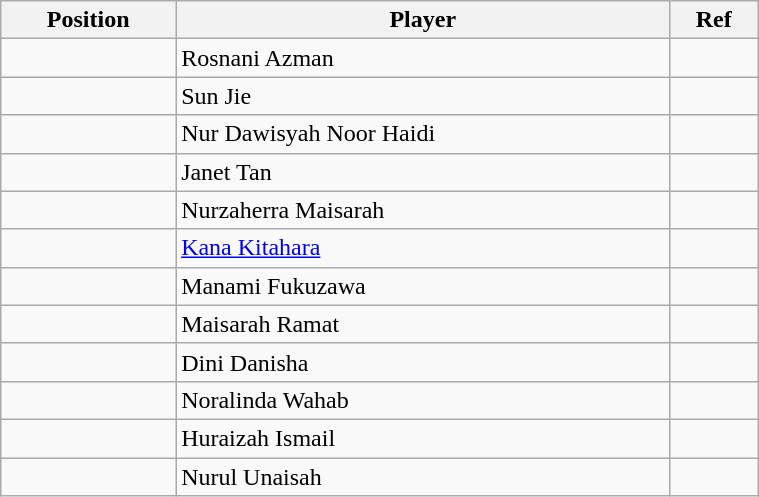<table class="wikitable sortable" style="width:40%; text-align:center; font-size:100%; text-align:left;">
<tr>
<th>Position</th>
<th>Player</th>
<th>Ref</th>
</tr>
<tr>
<td></td>
<td> Rosnani Azman</td>
<td></td>
</tr>
<tr>
<td></td>
<td> Sun Jie</td>
<td></td>
</tr>
<tr>
<td></td>
<td> Nur Dawisyah Noor Haidi</td>
<td></td>
</tr>
<tr>
<td></td>
<td> Janet Tan</td>
<td></td>
</tr>
<tr>
<td></td>
<td> Nurzaherra Maisarah</td>
<td></td>
</tr>
<tr>
<td></td>
<td> <a href='#'>Kana Kitahara</a></td>
<td></td>
</tr>
<tr>
<td></td>
<td> Manami Fukuzawa</td>
<td></td>
</tr>
<tr>
<td></td>
<td> Maisarah Ramat</td>
<td></td>
</tr>
<tr>
<td></td>
<td> Dini Danisha</td>
<td></td>
</tr>
<tr>
<td></td>
<td> Noralinda Wahab</td>
<td></td>
</tr>
<tr>
<td></td>
<td> Huraizah Ismail</td>
<td></td>
</tr>
<tr>
<td></td>
<td> Nurul Unaisah</td>
<td></td>
</tr>
</table>
